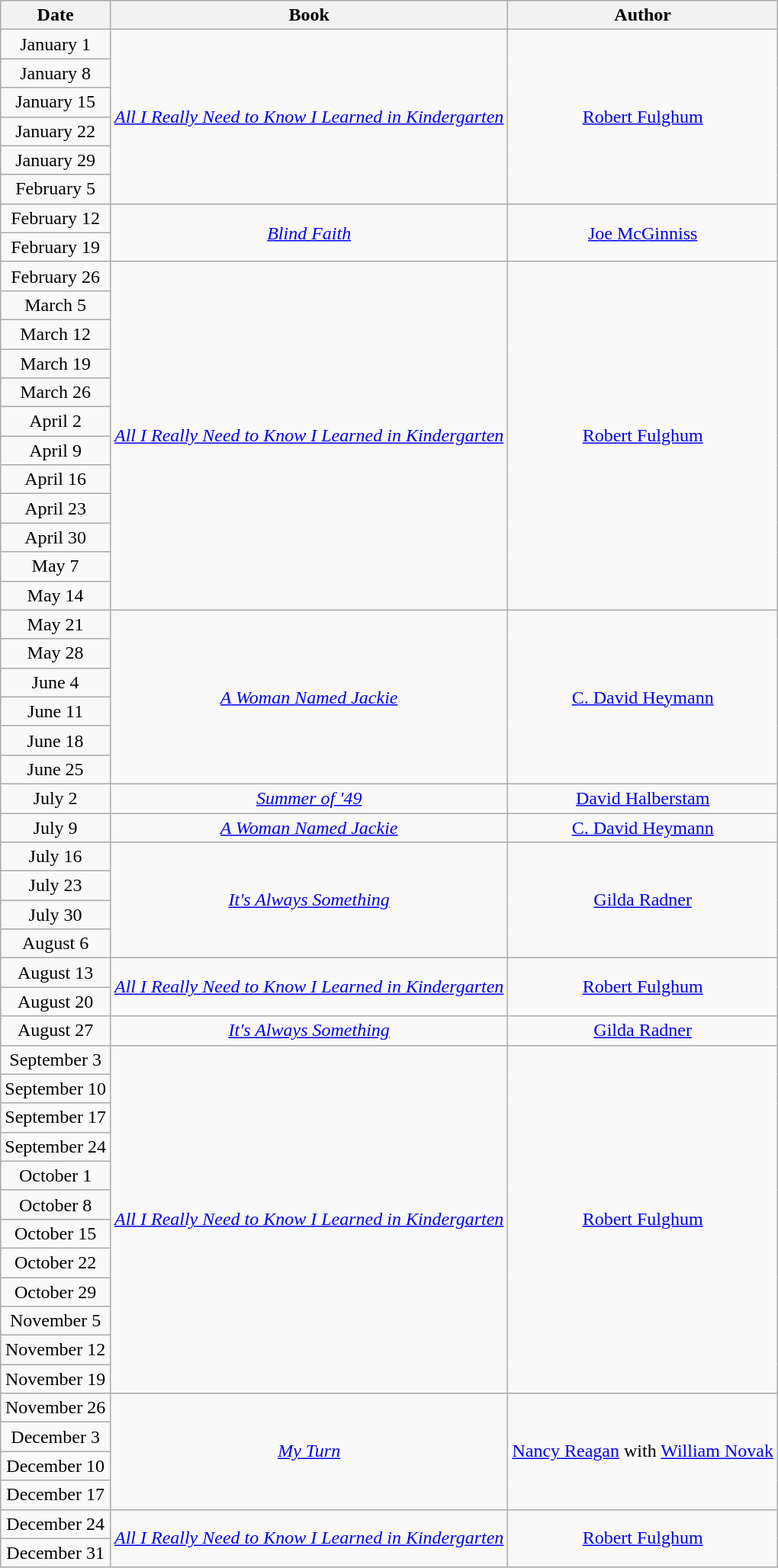<table class="wikitable sortable" style="text-align: center">
<tr>
<th>Date</th>
<th>Book</th>
<th>Author</th>
</tr>
<tr>
<td>January 1</td>
<td rowspan=6><em><a href='#'>All I Really Need to Know I Learned in Kindergarten</a></em></td>
<td rowspan=6><a href='#'>Robert Fulghum</a></td>
</tr>
<tr>
<td>January 8</td>
</tr>
<tr>
<td>January 15</td>
</tr>
<tr>
<td>January 22</td>
</tr>
<tr>
<td>January 29</td>
</tr>
<tr>
<td>February 5</td>
</tr>
<tr>
<td>February 12</td>
<td rowspan=2><em><a href='#'>Blind Faith</a></em></td>
<td rowspan=2><a href='#'>Joe McGinniss</a></td>
</tr>
<tr>
<td>February 19</td>
</tr>
<tr>
<td>February 26</td>
<td rowspan=12><em><a href='#'>All I Really Need to Know I Learned in Kindergarten</a></em></td>
<td rowspan=12><a href='#'>Robert Fulghum</a></td>
</tr>
<tr>
<td>March 5</td>
</tr>
<tr>
<td>March 12</td>
</tr>
<tr>
<td>March 19</td>
</tr>
<tr>
<td>March 26</td>
</tr>
<tr>
<td>April 2</td>
</tr>
<tr>
<td>April 9</td>
</tr>
<tr>
<td>April 16</td>
</tr>
<tr>
<td>April 23</td>
</tr>
<tr>
<td>April 30</td>
</tr>
<tr>
<td>May 7</td>
</tr>
<tr>
<td>May 14</td>
</tr>
<tr>
<td>May 21</td>
<td rowspan=6><em><a href='#'>A Woman Named Jackie</a></em></td>
<td rowspan=6><a href='#'>C. David Heymann</a></td>
</tr>
<tr>
<td>May 28</td>
</tr>
<tr>
<td>June 4</td>
</tr>
<tr>
<td>June 11</td>
</tr>
<tr>
<td>June 18</td>
</tr>
<tr>
<td>June 25</td>
</tr>
<tr>
<td>July 2</td>
<td><em><a href='#'>Summer of '49</a></em></td>
<td><a href='#'>David Halberstam</a></td>
</tr>
<tr>
<td>July 9</td>
<td><em><a href='#'>A Woman Named Jackie</a></em></td>
<td><a href='#'>C. David Heymann</a></td>
</tr>
<tr>
<td>July 16</td>
<td rowspan=4><em><a href='#'>It's Always Something</a></em></td>
<td rowspan=4><a href='#'>Gilda Radner</a></td>
</tr>
<tr>
<td>July 23</td>
</tr>
<tr>
<td>July 30</td>
</tr>
<tr>
<td>August 6</td>
</tr>
<tr>
<td>August 13</td>
<td rowspan=2><em><a href='#'>All I Really Need to Know I Learned in Kindergarten</a></em></td>
<td rowspan=2><a href='#'>Robert Fulghum</a></td>
</tr>
<tr>
<td>August 20</td>
</tr>
<tr>
<td>August 27</td>
<td><em><a href='#'>It's Always Something</a></em></td>
<td><a href='#'>Gilda Radner</a></td>
</tr>
<tr>
<td>September 3</td>
<td rowspan=12><em><a href='#'>All I Really Need to Know I Learned in Kindergarten</a></em></td>
<td rowspan=12><a href='#'>Robert Fulghum</a></td>
</tr>
<tr>
<td>September 10</td>
</tr>
<tr>
<td>September 17</td>
</tr>
<tr>
<td>September 24</td>
</tr>
<tr>
<td>October 1</td>
</tr>
<tr>
<td>October 8</td>
</tr>
<tr>
<td>October 15</td>
</tr>
<tr>
<td>October 22</td>
</tr>
<tr>
<td>October 29</td>
</tr>
<tr>
<td>November 5</td>
</tr>
<tr>
<td>November 12</td>
</tr>
<tr>
<td>November 19</td>
</tr>
<tr>
<td>November 26</td>
<td rowspan=4><em><a href='#'>My Turn</a></em></td>
<td rowspan=4><a href='#'>Nancy Reagan</a> with <a href='#'>William Novak</a></td>
</tr>
<tr>
<td>December 3</td>
</tr>
<tr>
<td>December 10</td>
</tr>
<tr>
<td>December 17</td>
</tr>
<tr>
<td>December 24</td>
<td rowspan=2><em><a href='#'>All I Really Need to Know I Learned in Kindergarten</a></em></td>
<td rowspan=2><a href='#'>Robert Fulghum</a></td>
</tr>
<tr>
<td>December 31</td>
</tr>
</table>
